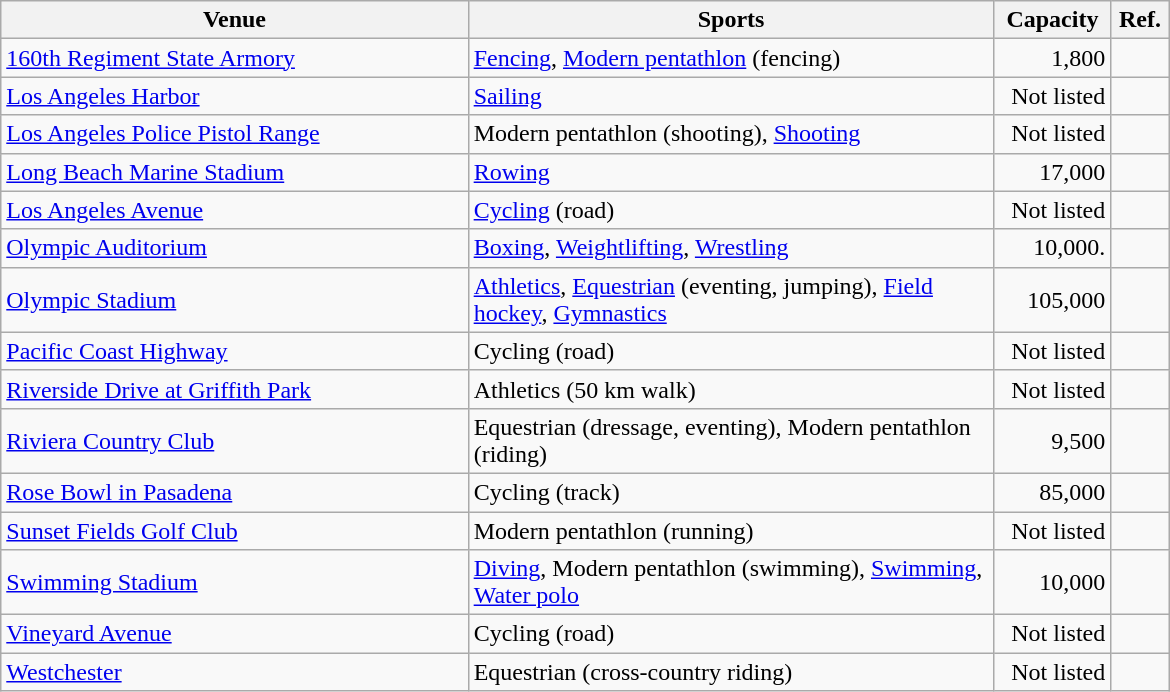<table class="wikitable sortable" width=780px>
<tr>
<th width=40%>Venue</th>
<th class="unsortable" width=45%>Sports</th>
<th width=10%>Capacity</th>
<th class="unsortable">Ref.</th>
</tr>
<tr>
<td><a href='#'>160th Regiment State Armory</a></td>
<td><a href='#'>Fencing</a>, <a href='#'>Modern pentathlon</a> (fencing)</td>
<td align="right">1,800</td>
<td align=center></td>
</tr>
<tr>
<td><a href='#'>Los Angeles Harbor</a></td>
<td><a href='#'>Sailing</a></td>
<td align="right">Not listed</td>
<td align=center></td>
</tr>
<tr>
<td><a href='#'>Los Angeles Police Pistol Range</a></td>
<td>Modern pentathlon (shooting), <a href='#'>Shooting</a></td>
<td align="right">Not listed</td>
<td align=center></td>
</tr>
<tr>
<td><a href='#'>Long Beach Marine Stadium</a></td>
<td><a href='#'>Rowing</a></td>
<td align="right">17,000</td>
<td align=center></td>
</tr>
<tr>
<td><a href='#'>Los Angeles Avenue</a></td>
<td><a href='#'>Cycling</a> (road)</td>
<td align="right">Not listed</td>
<td align=center></td>
</tr>
<tr>
<td><a href='#'>Olympic Auditorium</a></td>
<td><a href='#'>Boxing</a>, <a href='#'>Weightlifting</a>, <a href='#'>Wrestling</a></td>
<td align="right">10,000.</td>
<td align=center></td>
</tr>
<tr>
<td><a href='#'>Olympic Stadium</a></td>
<td><a href='#'>Athletics</a>, <a href='#'>Equestrian</a> (eventing, jumping), <a href='#'>Field hockey</a>, <a href='#'>Gymnastics</a></td>
<td align="right">105,000</td>
<td align=center></td>
</tr>
<tr>
<td><a href='#'>Pacific Coast Highway</a></td>
<td>Cycling (road)</td>
<td align="right">Not listed</td>
<td align=center></td>
</tr>
<tr>
<td><a href='#'>Riverside Drive at Griffith Park</a></td>
<td>Athletics (50 km walk)</td>
<td align="right">Not listed</td>
<td align=center></td>
</tr>
<tr>
<td><a href='#'>Riviera Country Club</a></td>
<td>Equestrian (dressage, eventing), Modern pentathlon (riding)</td>
<td align="right">9,500</td>
<td align=center></td>
</tr>
<tr>
<td><a href='#'>Rose Bowl in Pasadena</a></td>
<td>Cycling (track)</td>
<td align="right">85,000</td>
<td align=center></td>
</tr>
<tr>
<td><a href='#'>Sunset Fields Golf Club</a></td>
<td>Modern pentathlon (running)</td>
<td align="right">Not listed</td>
<td align=center></td>
</tr>
<tr>
<td><a href='#'>Swimming Stadium</a></td>
<td><a href='#'>Diving</a>, Modern pentathlon (swimming), <a href='#'>Swimming</a>, <a href='#'>Water polo</a></td>
<td align="right">10,000</td>
<td align=center></td>
</tr>
<tr>
<td><a href='#'>Vineyard Avenue</a></td>
<td>Cycling (road)</td>
<td align="right">Not listed</td>
<td align=center></td>
</tr>
<tr>
<td><a href='#'>Westchester</a></td>
<td>Equestrian (cross-country riding)</td>
<td align="right">Not listed</td>
<td align=center></td>
</tr>
</table>
